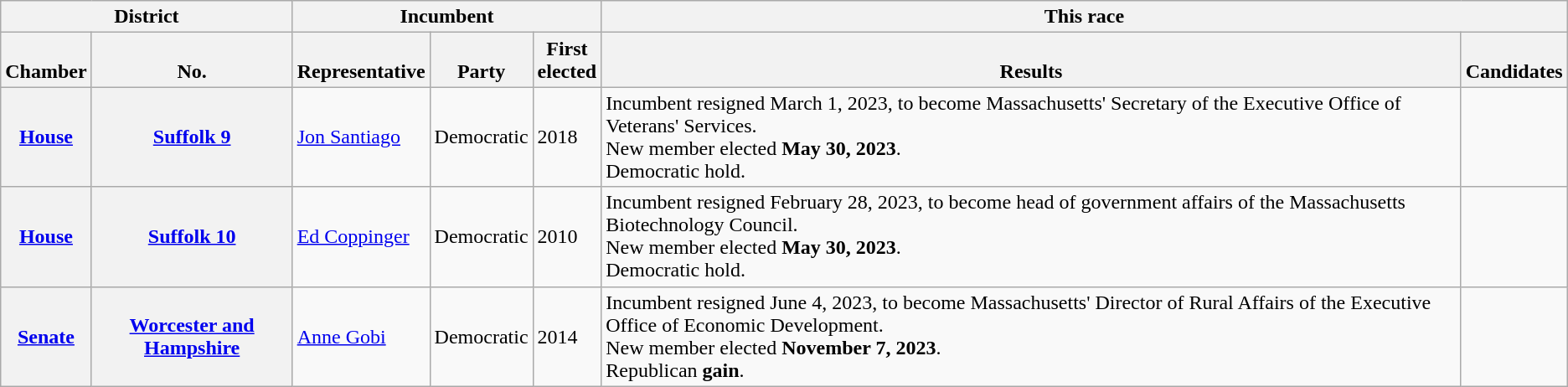<table class="wikitable sortable">
<tr valign=bottom>
<th colspan="2">District</th>
<th colspan="3">Incumbent</th>
<th colspan="2">This race</th>
</tr>
<tr valign=bottom>
<th>Chamber</th>
<th>No.</th>
<th>Representative</th>
<th>Party</th>
<th>First<br>elected</th>
<th>Results</th>
<th>Candidates</th>
</tr>
<tr>
<th><a href='#'>House</a></th>
<th><a href='#'>Suffolk 9</a></th>
<td><a href='#'>Jon Santiago</a></td>
<td>Democratic</td>
<td>2018</td>
<td>Incumbent resigned March 1, 2023, to become Massachusetts' Secretary of the Executive Office of Veterans' Services.<br>New member elected <strong>May 30, 2023</strong>.<br>Democratic hold.</td>
<td nowrap></td>
</tr>
<tr>
<th><a href='#'>House</a></th>
<th><a href='#'>Suffolk 10</a></th>
<td><a href='#'>Ed Coppinger</a></td>
<td>Democratic</td>
<td>2010</td>
<td>Incumbent resigned February 28, 2023, to become head of government affairs of the Massachusetts Biotechnology Council.<br>New member elected <strong>May 30, 2023</strong>.<br>Democratic hold.</td>
<td nowrap></td>
</tr>
<tr>
<th><a href='#'>Senate</a></th>
<th><a href='#'>Worcester and Hampshire</a></th>
<td><a href='#'>Anne Gobi</a></td>
<td>Democratic</td>
<td>2014</td>
<td>Incumbent resigned June 4, 2023, to become Massachusetts' Director of Rural Affairs of the Executive Office of Economic Development.<br>New member elected <strong>November 7, 2023</strong>.<br>Republican <strong>gain</strong>.</td>
<td nowrap></td>
</tr>
</table>
